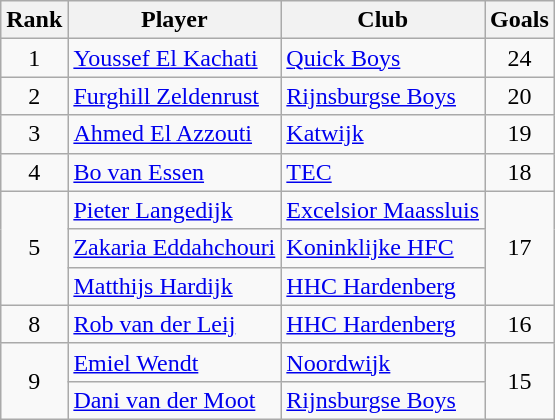<table class="wikitable" style="text-align:center;">
<tr>
<th>Rank</th>
<th>Player</th>
<th>Club</th>
<th>Goals</th>
</tr>
<tr>
<td>1</td>
<td align="left"> <a href='#'>Youssef El Kachati</a></td>
<td align="left"><a href='#'>Quick Boys</a></td>
<td>24</td>
</tr>
<tr>
<td>2</td>
<td align="left"> <a href='#'>Furghill Zeldenrust</a></td>
<td align="left"><a href='#'>Rijnsburgse Boys</a></td>
<td>20</td>
</tr>
<tr>
<td>3</td>
<td align="left"> <a href='#'>Ahmed El Azzouti</a></td>
<td align="left"><a href='#'>Katwijk</a></td>
<td>19</td>
</tr>
<tr>
<td>4</td>
<td align="left"> <a href='#'>Bo van Essen</a></td>
<td align="left"><a href='#'>TEC</a></td>
<td>18</td>
</tr>
<tr>
<td rowspan="3">5</td>
<td align="left"> <a href='#'>Pieter Langedijk</a></td>
<td align="left"><a href='#'>Excelsior Maassluis</a></td>
<td rowspan="3">17</td>
</tr>
<tr>
<td align="left"> <a href='#'>Zakaria Eddahchouri</a></td>
<td align="left"><a href='#'>Koninklijke HFC</a></td>
</tr>
<tr>
<td align="left"> <a href='#'>Matthijs Hardijk</a></td>
<td align="left"><a href='#'>HHC Hardenberg</a></td>
</tr>
<tr>
<td>8</td>
<td align="left"> <a href='#'>Rob van der Leij</a></td>
<td align="left"><a href='#'>HHC Hardenberg</a></td>
<td>16</td>
</tr>
<tr>
<td rowspan="2">9</td>
<td align="left"> <a href='#'>Emiel Wendt</a></td>
<td align="left"><a href='#'>Noordwijk</a></td>
<td rowspan="2">15</td>
</tr>
<tr>
<td align="left"> <a href='#'>Dani van der Moot</a></td>
<td align="left"><a href='#'>Rijnsburgse Boys</a></td>
</tr>
</table>
